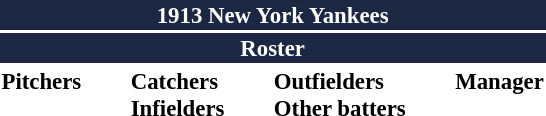<table class="toccolours" style="font-size: 95%;">
<tr>
<th colspan="10" style="background:#1c2841; color:white; text-align:center;">1913 New York Yankees</th>
</tr>
<tr>
<td colspan="10" style="background:#1c2841; color:white; text-align:center;"><strong>Roster</strong></td>
</tr>
<tr>
<td valign="top"><strong>Pitchers</strong><br>











</td>
<td style="width:25px;"></td>
<td valign="top"><strong>Catchers</strong><br>





<strong>Infielders</strong>















</td>
<td style="width:25px;"></td>
<td valign="top"><strong>Outfielders</strong><br>







<strong>Other batters</strong>
</td>
<td style="width:25px;"></td>
<td valign="top"><strong>Manager</strong><br></td>
</tr>
</table>
